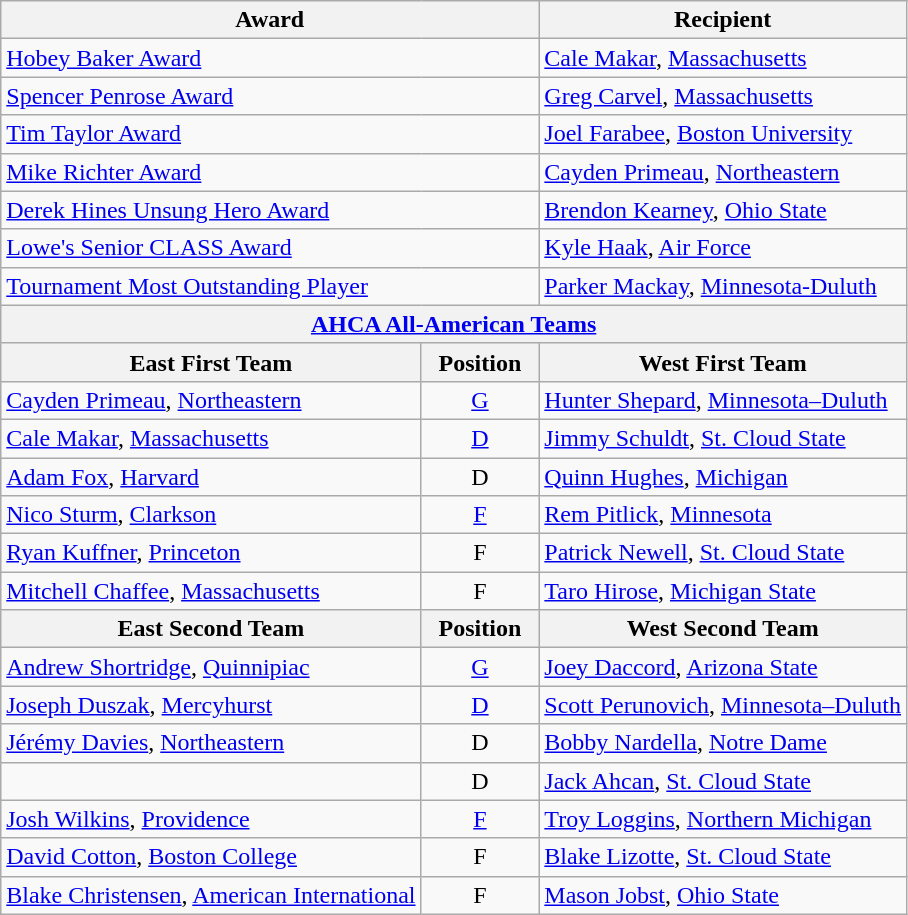<table class="wikitable">
<tr>
<th colspan=2>Award</th>
<th>Recipient</th>
</tr>
<tr>
<td colspan=2><a href='#'>Hobey Baker Award</a></td>
<td><a href='#'>Cale Makar</a>, <a href='#'>Massachusetts</a></td>
</tr>
<tr>
<td colspan=2><a href='#'>Spencer Penrose Award</a></td>
<td><a href='#'>Greg Carvel</a>, <a href='#'>Massachusetts</a></td>
</tr>
<tr>
<td colspan=2><a href='#'>Tim Taylor Award</a></td>
<td><a href='#'>Joel Farabee</a>, <a href='#'>Boston University</a></td>
</tr>
<tr>
<td colspan=2><a href='#'>Mike Richter Award</a></td>
<td><a href='#'>Cayden Primeau</a>, <a href='#'>Northeastern</a></td>
</tr>
<tr>
<td colspan=2><a href='#'>Derek Hines Unsung Hero Award</a></td>
<td><a href='#'>Brendon Kearney</a>, <a href='#'>Ohio State</a></td>
</tr>
<tr>
<td colspan=2><a href='#'>Lowe's Senior CLASS Award</a></td>
<td><a href='#'>Kyle Haak</a>, <a href='#'>Air Force</a></td>
</tr>
<tr>
<td colspan=2><a href='#'>Tournament Most Outstanding Player</a></td>
<td><a href='#'>Parker Mackay</a>, <a href='#'>Minnesota-Duluth</a></td>
</tr>
<tr>
<th colspan=3><a href='#'>AHCA All-American Teams</a></th>
</tr>
<tr>
<th>East First Team</th>
<th>  Position  </th>
<th>West First Team</th>
</tr>
<tr>
<td><a href='#'>Cayden Primeau</a>, <a href='#'>Northeastern</a></td>
<td align=center><a href='#'>G</a></td>
<td><a href='#'>Hunter Shepard</a>, <a href='#'>Minnesota–Duluth</a></td>
</tr>
<tr>
<td><a href='#'>Cale Makar</a>, <a href='#'>Massachusetts</a></td>
<td align=center><a href='#'>D</a></td>
<td><a href='#'>Jimmy Schuldt</a>, <a href='#'>St. Cloud State</a></td>
</tr>
<tr>
<td><a href='#'>Adam Fox</a>, <a href='#'>Harvard</a></td>
<td align=center>D</td>
<td><a href='#'>Quinn Hughes</a>, <a href='#'>Michigan</a></td>
</tr>
<tr>
<td><a href='#'>Nico Sturm</a>, <a href='#'>Clarkson</a></td>
<td align=center><a href='#'>F</a></td>
<td><a href='#'>Rem Pitlick</a>, <a href='#'>Minnesota</a></td>
</tr>
<tr>
<td><a href='#'>Ryan Kuffner</a>, <a href='#'>Princeton</a></td>
<td align=center>F</td>
<td><a href='#'>Patrick Newell</a>, <a href='#'>St. Cloud State</a></td>
</tr>
<tr>
<td><a href='#'>Mitchell Chaffee</a>, <a href='#'>Massachusetts</a></td>
<td align=center>F</td>
<td><a href='#'>Taro Hirose</a>, <a href='#'>Michigan State</a></td>
</tr>
<tr>
<th>East Second Team</th>
<th>  Position  </th>
<th>West Second Team</th>
</tr>
<tr>
<td><a href='#'>Andrew Shortridge</a>, <a href='#'>Quinnipiac</a></td>
<td align=center><a href='#'>G</a></td>
<td><a href='#'>Joey Daccord</a>, <a href='#'>Arizona State</a></td>
</tr>
<tr>
<td><a href='#'>Joseph Duszak</a>, <a href='#'>Mercyhurst</a></td>
<td align=center><a href='#'>D</a></td>
<td><a href='#'>Scott Perunovich</a>, <a href='#'>Minnesota–Duluth</a></td>
</tr>
<tr>
<td><a href='#'>Jérémy Davies</a>, <a href='#'>Northeastern</a></td>
<td align=center>D</td>
<td><a href='#'>Bobby Nardella</a>, <a href='#'>Notre Dame</a></td>
</tr>
<tr>
<td></td>
<td align=center>D</td>
<td><a href='#'>Jack Ahcan</a>, <a href='#'>St. Cloud State</a></td>
</tr>
<tr>
<td><a href='#'>Josh Wilkins</a>, <a href='#'>Providence</a></td>
<td align=center><a href='#'>F</a></td>
<td><a href='#'>Troy Loggins</a>, <a href='#'>Northern Michigan</a></td>
</tr>
<tr>
<td><a href='#'>David Cotton</a>, <a href='#'>Boston College</a></td>
<td align=center>F</td>
<td><a href='#'>Blake Lizotte</a>, <a href='#'>St. Cloud State</a></td>
</tr>
<tr>
<td><a href='#'>Blake Christensen</a>, <a href='#'>American International</a></td>
<td align=center>F</td>
<td><a href='#'>Mason Jobst</a>, <a href='#'>Ohio State</a></td>
</tr>
</table>
